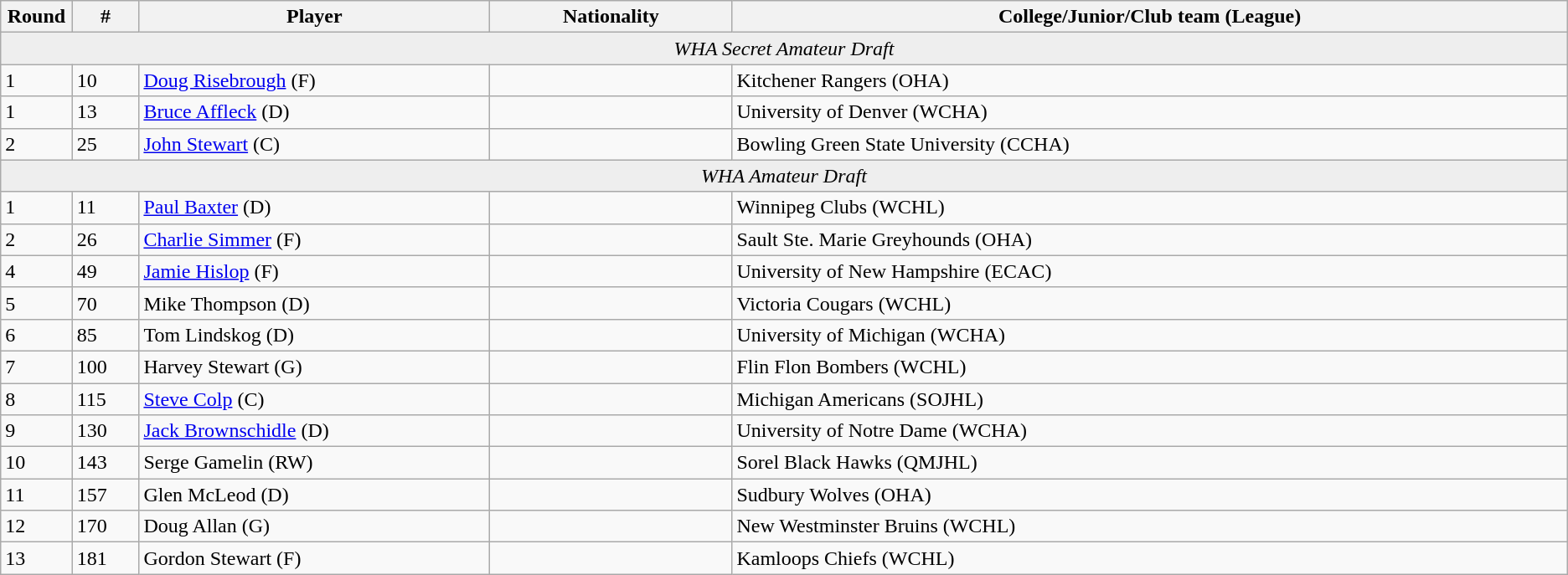<table class="wikitable">
<tr align="center">
<th bgcolor="#DDDDFF" width="4.0%">Round</th>
<th bgcolor="#DDDDFF" width="4.0%">#</th>
<th bgcolor="#DDDDFF" width="21.0%">Player</th>
<th bgcolor="#DDDDFF" width="14.5%">Nationality</th>
<th bgcolor="#DDDDFF" width="50.0%">College/Junior/Club team (League)</th>
</tr>
<tr bgcolor="#eeeeee">
<td colspan="5" align="center"><em>WHA Secret Amateur Draft</em></td>
</tr>
<tr>
<td>1</td>
<td>10</td>
<td><a href='#'>Doug Risebrough</a> (F)</td>
<td></td>
<td>Kitchener Rangers (OHA)</td>
</tr>
<tr>
<td>1</td>
<td>13</td>
<td><a href='#'>Bruce Affleck</a> (D)</td>
<td></td>
<td>University of Denver (WCHA)</td>
</tr>
<tr>
<td>2</td>
<td>25</td>
<td><a href='#'>John Stewart</a> (C)</td>
<td></td>
<td>Bowling Green State University (CCHA)</td>
</tr>
<tr bgcolor="#eeeeee">
<td colspan="5" align="center"><em>WHA Amateur Draft</em></td>
</tr>
<tr>
<td>1</td>
<td>11</td>
<td><a href='#'>Paul Baxter</a> (D)</td>
<td></td>
<td>Winnipeg Clubs (WCHL)</td>
</tr>
<tr>
<td>2</td>
<td>26</td>
<td><a href='#'>Charlie Simmer</a> (F)</td>
<td></td>
<td>Sault Ste. Marie Greyhounds (OHA)</td>
</tr>
<tr>
<td>4</td>
<td>49</td>
<td><a href='#'>Jamie Hislop</a> (F)</td>
<td></td>
<td>University of New Hampshire (ECAC)</td>
</tr>
<tr>
<td>5</td>
<td>70</td>
<td>Mike Thompson (D)</td>
<td></td>
<td>Victoria Cougars (WCHL)</td>
</tr>
<tr>
<td>6</td>
<td>85</td>
<td>Tom Lindskog (D)</td>
<td></td>
<td>University of Michigan (WCHA)</td>
</tr>
<tr>
<td>7</td>
<td>100</td>
<td>Harvey Stewart (G)</td>
<td></td>
<td>Flin Flon Bombers (WCHL)</td>
</tr>
<tr>
<td>8</td>
<td>115</td>
<td><a href='#'>Steve Colp</a> (C)</td>
<td></td>
<td>Michigan Americans (SOJHL)</td>
</tr>
<tr>
<td>9</td>
<td>130</td>
<td><a href='#'>Jack Brownschidle</a> (D)</td>
<td></td>
<td>University of Notre Dame (WCHA)</td>
</tr>
<tr>
<td>10</td>
<td>143</td>
<td>Serge Gamelin (RW)</td>
<td></td>
<td>Sorel Black Hawks (QMJHL)</td>
</tr>
<tr>
<td>11</td>
<td>157</td>
<td>Glen McLeod (D)</td>
<td></td>
<td>Sudbury Wolves (OHA)</td>
</tr>
<tr>
<td>12</td>
<td>170</td>
<td>Doug Allan (G)</td>
<td></td>
<td>New Westminster Bruins (WCHL)</td>
</tr>
<tr>
<td>13</td>
<td>181</td>
<td>Gordon Stewart (F)</td>
<td></td>
<td>Kamloops Chiefs (WCHL)</td>
</tr>
</table>
